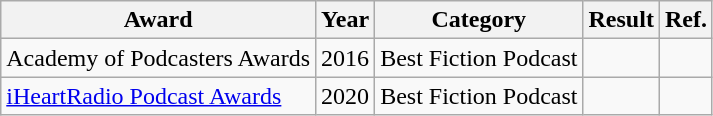<table class="wikitable sortable">
<tr>
<th>Award</th>
<th>Year</th>
<th>Category</th>
<th>Result</th>
<th>Ref.</th>
</tr>
<tr>
<td>Academy of Podcasters Awards</td>
<td>2016</td>
<td>Best Fiction Podcast</td>
<td></td>
<td></td>
</tr>
<tr>
<td><a href='#'>iHeartRadio Podcast Awards</a></td>
<td>2020</td>
<td>Best Fiction Podcast</td>
<td></td>
<td></td>
</tr>
</table>
